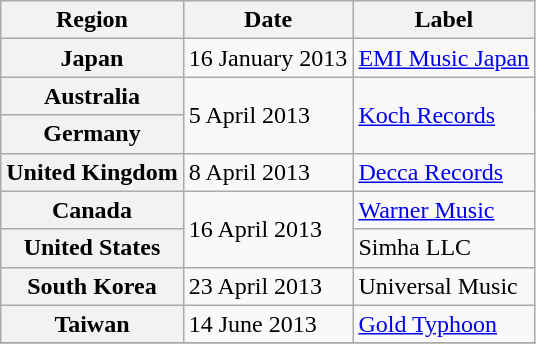<table class="wikitable plainrowheaders">
<tr>
<th scope="col">Region</th>
<th scope="col">Date</th>
<th scope="col">Label</th>
</tr>
<tr>
<th scope="row">Japan</th>
<td>16 January 2013</td>
<td><a href='#'>EMI Music Japan</a></td>
</tr>
<tr>
<th scope="row">Australia</th>
<td rowspan="2">5 April 2013</td>
<td rowspan="2"><a href='#'>Koch Records</a></td>
</tr>
<tr>
<th scope="row">Germany</th>
</tr>
<tr>
<th scope="row">United Kingdom</th>
<td>8 April 2013</td>
<td><a href='#'>Decca Records</a></td>
</tr>
<tr>
<th scope="row">Canada</th>
<td rowspan="2">16 April 2013</td>
<td><a href='#'>Warner Music</a></td>
</tr>
<tr>
<th scope="row">United States</th>
<td>Simha LLC</td>
</tr>
<tr>
<th scope="row">South Korea</th>
<td>23 April 2013</td>
<td>Universal Music</td>
</tr>
<tr>
<th scope="row">Taiwan</th>
<td>14 June 2013</td>
<td><a href='#'>Gold Typhoon</a></td>
</tr>
<tr>
</tr>
</table>
